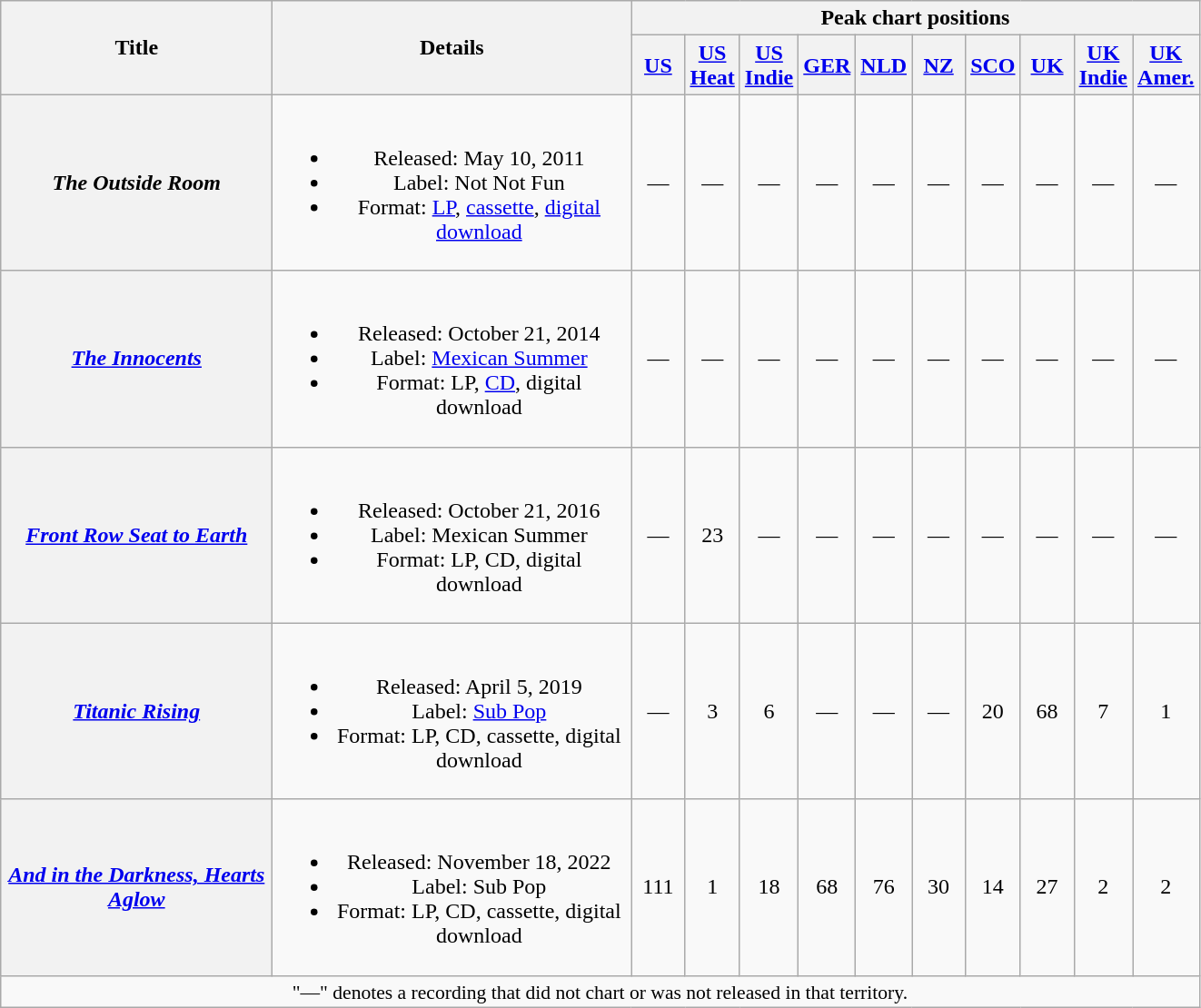<table class="wikitable plainrowheaders" style="text-align:center;" border="1">
<tr>
<th scope="col" rowspan="2" style="width:12em;">Title</th>
<th scope="col" rowspan="2" style="width:16em;">Details</th>
<th scope="col" colspan="10">Peak chart positions</th>
</tr>
<tr>
<th scope="col" style="width:2em;"><a href='#'>US</a><br></th>
<th scope="col" style="width:2em;"><a href='#'>US<br>Heat</a><br></th>
<th scope="col" style="width:2em;"><a href='#'>US<br>Indie</a><br></th>
<th scope="col" style="width:2em;"><a href='#'>GER</a><br></th>
<th scope="col" style="width:2em;"><a href='#'>NLD</a><br></th>
<th scope="col" style="width:2em;"><a href='#'>NZ</a><br></th>
<th scope="col" style="width:2em;"><a href='#'>SCO</a><br></th>
<th scope="col" style="width:2em;"><a href='#'>UK</a><br></th>
<th scope="col" style="width:2em;"><a href='#'>UK<br>Indie</a><br></th>
<th scope="col" style="width:2em;"><a href='#'>UK<br>Amer.</a><br></th>
</tr>
<tr>
<th scope="row"><em>The Outside Room</em></th>
<td><br><ul><li>Released: May 10, 2011</li><li>Label: Not Not Fun</li><li>Format: <a href='#'>LP</a>, <a href='#'>cassette</a>, <a href='#'>digital download</a></li></ul></td>
<td>—</td>
<td>—</td>
<td>—</td>
<td>—</td>
<td>—</td>
<td>—</td>
<td>—</td>
<td>—</td>
<td>—</td>
<td>—</td>
</tr>
<tr>
<th scope="row"><em><a href='#'>The Innocents</a></em></th>
<td><br><ul><li>Released: October 21, 2014</li><li>Label: <a href='#'>Mexican Summer</a></li><li>Format: LP, <a href='#'>CD</a>, digital download</li></ul></td>
<td>—</td>
<td>—</td>
<td>—</td>
<td>—</td>
<td>—</td>
<td>—</td>
<td>—</td>
<td>—</td>
<td>—</td>
<td>—</td>
</tr>
<tr>
<th scope="row"><em><a href='#'>Front Row Seat to Earth</a></em></th>
<td><br><ul><li>Released: October 21, 2016</li><li>Label: Mexican Summer</li><li>Format: LP, CD, digital download</li></ul></td>
<td>—</td>
<td>23</td>
<td>—</td>
<td>—</td>
<td>—</td>
<td>—</td>
<td>—</td>
<td>—</td>
<td>—</td>
<td>—</td>
</tr>
<tr>
<th scope="row"><em><a href='#'>Titanic Rising</a></em></th>
<td><br><ul><li>Released: April 5, 2019</li><li>Label: <a href='#'>Sub Pop</a></li><li>Format: LP, CD, cassette, digital download</li></ul></td>
<td>—</td>
<td>3</td>
<td>6</td>
<td>—</td>
<td>—</td>
<td>—</td>
<td>20</td>
<td>68</td>
<td>7</td>
<td>1</td>
</tr>
<tr>
<th scope="row"><em><a href='#'>And in the Darkness, Hearts Aglow</a></em></th>
<td><br><ul><li>Released: November 18, 2022</li><li>Label: Sub Pop</li><li>Format: LP, CD, cassette, digital download</li></ul></td>
<td>111</td>
<td>1</td>
<td>18</td>
<td>68</td>
<td>76</td>
<td>30</td>
<td>14</td>
<td>27</td>
<td>2</td>
<td>2</td>
</tr>
<tr>
<td colspan="12" style="font-size: 90%">"—" denotes a recording that did not chart or was not released in that territory.</td>
</tr>
</table>
